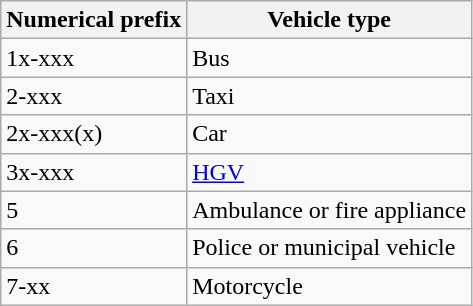<table class="wikitable">
<tr>
<th>Numerical prefix</th>
<th>Vehicle type</th>
</tr>
<tr>
<td>1x-xxx</td>
<td>Bus</td>
</tr>
<tr>
<td>2-xxx</td>
<td>Taxi</td>
</tr>
<tr>
<td>2x-xxx(x)</td>
<td>Car</td>
</tr>
<tr>
<td>3x-xxx</td>
<td><a href='#'>HGV</a></td>
</tr>
<tr>
<td>5</td>
<td>Ambulance or fire appliance</td>
</tr>
<tr>
<td>6</td>
<td>Police or municipal vehicle</td>
</tr>
<tr>
<td>7-xx</td>
<td>Motorcycle</td>
</tr>
</table>
